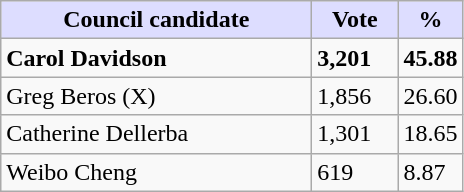<table class="wikitable">
<tr>
<th style="background:#ddf; width:200px;">Council candidate</th>
<th style="background:#ddf; width:50px;">Vote</th>
<th style="background:#ddf; width:30px;">%</th>
</tr>
<tr>
<td><strong>Carol Davidson</strong></td>
<td><strong>3,201</strong></td>
<td><strong>45.88</strong></td>
</tr>
<tr>
<td>Greg Beros (X)</td>
<td>1,856</td>
<td>26.60</td>
</tr>
<tr>
<td>Catherine Dellerba</td>
<td>1,301</td>
<td>18.65</td>
</tr>
<tr>
<td>Weibo Cheng</td>
<td>619</td>
<td>8.87</td>
</tr>
</table>
